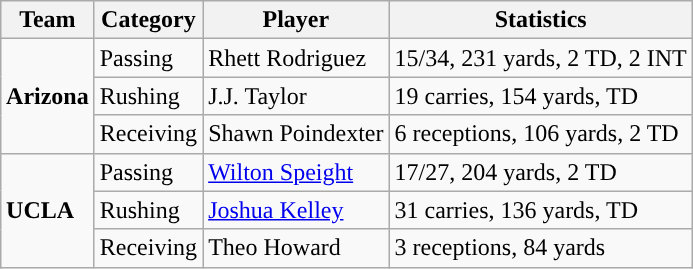<table class="wikitable" style="float: right;">
<tr>
<th>Team</th>
<th>Category</th>
<th>Player</th>
<th>Statistics</th>
</tr>
<tr>
<td rowspan=3><strong>Arizona</strong></td>
<td>Passing</td>
<td>Rhett Rodriguez</td>
<td>15/34, 231 yards, 2 TD, 2 INT</td>
</tr>
<tr>
<td>Rushing</td>
<td>J.J. Taylor</td>
<td>19 carries, 154 yards, TD</td>
</tr>
<tr>
<td>Receiving</td>
<td>Shawn Poindexter</td>
<td>6 receptions, 106 yards, 2 TD</td>
</tr>
<tr>
<td rowspan=3><strong>UCLA</strong></td>
<td>Passing</td>
<td><a href='#'>Wilton Speight</a></td>
<td>17/27, 204 yards, 2 TD</td>
</tr>
<tr>
<td>Rushing</td>
<td><a href='#'>Joshua Kelley</a></td>
<td>31 carries, 136 yards, TD</td>
</tr>
<tr>
<td>Receiving</td>
<td>Theo Howard</td>
<td>3 receptions, 84 yards</td>
</tr>
</table>
